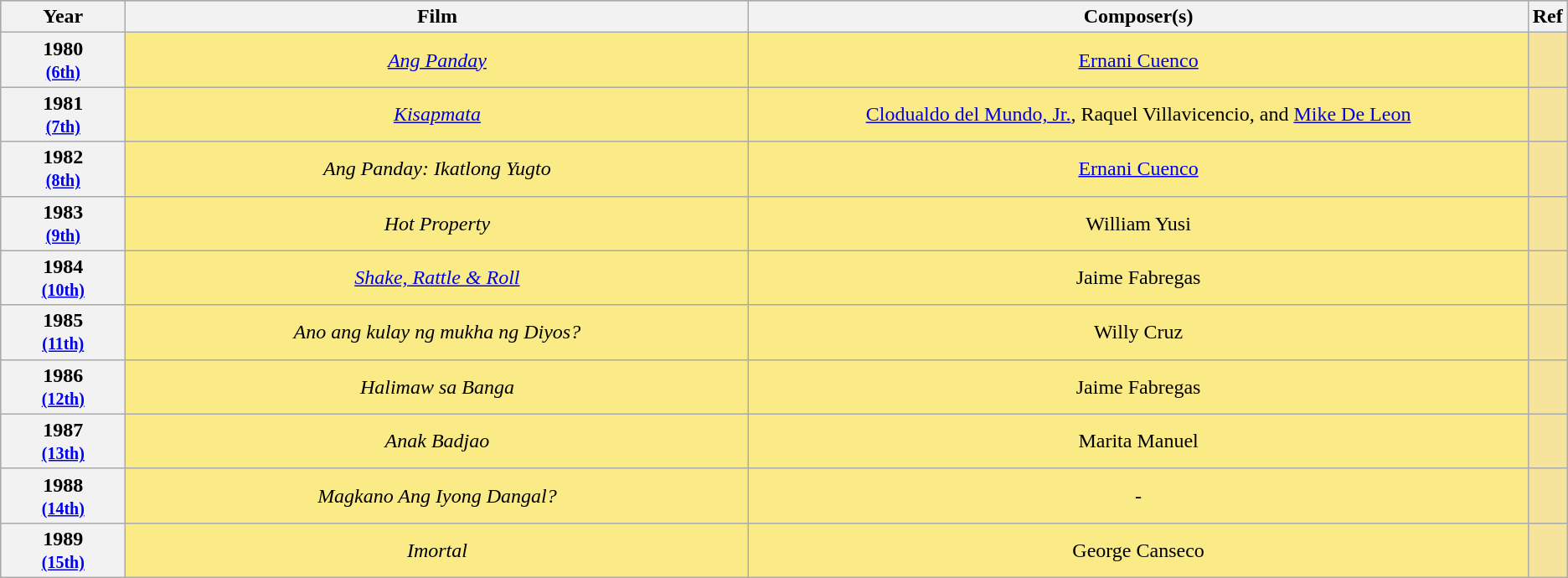<table class="wikitable" rowspan=2 border="2" cellpadding="4" style="text-align: center; background: #f6e39c">
<tr style="background:#bebebe;">
<th scope="col" style="width:8%;">Year</th>
<th scope="col" style="width:40%;">Film</th>
<th scope="col" style="width:50%;">Composer(s)</th>
<th scope="col" style="width:2%;">Ref</th>
</tr>
<tr>
<th scope="row" style="text-align:center">1980 <br><small><a href='#'>(6th)</a> </small></th>
<td style="background:#FAEB86"><em><a href='#'>Ang Panday</a></em></td>
<td style="background:#FAEB86"><a href='#'>Ernani Cuenco</a></td>
<td></td>
</tr>
<tr>
<th scope="row" style="text-align:center">1981 <br><small><a href='#'>(7th)</a> </small></th>
<td style="background:#FAEB86"><em><a href='#'>Kisapmata</a></em></td>
<td style="background:#FAEB86"><a href='#'>Clodualdo del Mundo, Jr.</a>, Raquel Villavicencio, and <a href='#'>Mike De Leon</a></td>
<td></td>
</tr>
<tr>
<th scope="row" style="text-align:center">1982 <br><small><a href='#'>(8th)</a> </small></th>
<td style="background:#FAEB86"><em>Ang Panday: Ikatlong Yugto</em></td>
<td style="background:#FAEB86"><a href='#'>Ernani Cuenco</a></td>
<td></td>
</tr>
<tr>
<th scope="row" style="text-align:center">1983 <br><small><a href='#'>(9th)</a> </small></th>
<td style="background:#FAEB86"><em>Hot Property</em></td>
<td style="background:#FAEB86">William Yusi</td>
<td></td>
</tr>
<tr>
<th scope="row" style="text-align:center">1984 <br><small><a href='#'>(10th)</a> </small></th>
<td style="background:#FAEB86"><em><a href='#'>Shake, Rattle & Roll</a></em></td>
<td style="background:#FAEB86">Jaime Fabregas</td>
<td></td>
</tr>
<tr>
<th scope="row" style="text-align:center">1985 <br><small><a href='#'>(11th)</a> </small></th>
<td style="background:#FAEB86"><em>Ano ang kulay ng mukha ng Diyos?</em></td>
<td style="background:#FAEB86">Willy Cruz</td>
<td></td>
</tr>
<tr>
<th scope="row" style="text-align:center">1986 <br><small><a href='#'>(12th)</a> </small></th>
<td style="background:#FAEB86"><em>Halimaw sa Banga</em></td>
<td style="background:#FAEB86">Jaime Fabregas</td>
<td></td>
</tr>
<tr>
<th scope="row" style="text-align:center">1987 <br><small><a href='#'>(13th)</a> </small></th>
<td style="background:#FAEB86"><em>Anak Badjao</em></td>
<td style="background:#FAEB86">Marita Manuel</td>
<td></td>
</tr>
<tr>
<th scope="row" style="text-align:center">1988 <br><small><a href='#'>(14th)</a> </small></th>
<td style="background:#FAEB86"><em>Magkano Ang Iyong Dangal?</em></td>
<td style="background:#FAEB86">-</td>
<td></td>
</tr>
<tr>
<th scope="row" style="text-align:center">1989 <br><small><a href='#'>(15th)</a> </small></th>
<td style="background:#FAEB86"><em>Imortal</em></td>
<td style="background:#FAEB86">George Canseco</td>
<td></td>
</tr>
</table>
